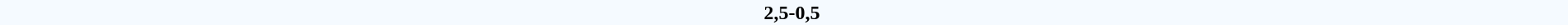<table style="width: 100%; background:#F5FAFF;" cellspacing="0">
<tr>
<td align=center rowspan=3 width=20%></td>
</tr>
<tr>
<td width=24% align=right></td>
<td align=center width=13%><strong>2,5-0,5</strong></td>
<td width=24%></td>
<td style=font-size:85% rowspan=3 align=center></td>
</tr>
</table>
